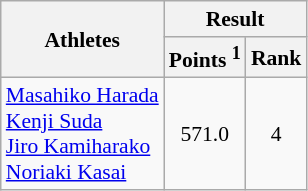<table class="wikitable" border="1" style="font-size:90%">
<tr>
<th rowspan=2>Athletes</th>
<th colspan=2>Result</th>
</tr>
<tr>
<th>Points <sup>1</sup></th>
<th>Rank</th>
</tr>
<tr>
<td><a href='#'>Masahiko Harada</a><br><a href='#'>Kenji Suda</a><br><a href='#'>Jiro Kamiharako</a><br><a href='#'>Noriaki Kasai</a></td>
<td align=center>571.0</td>
<td align=center>4</td>
</tr>
</table>
